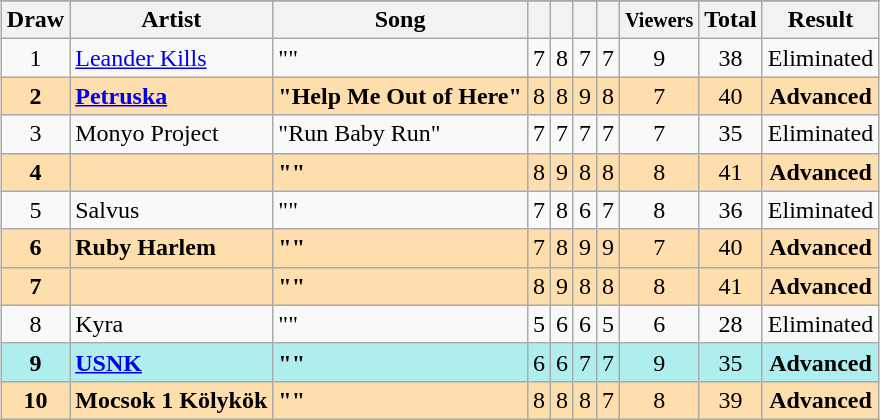<table class="sortable wikitable" style="margin: 1em auto 1em auto; text-align:center">
<tr>
</tr>
<tr>
<th>Draw</th>
<th>Artist</th>
<th>Song</th>
<th><small></small></th>
<th><small></small></th>
<th><small></small></th>
<th><small></small></th>
<th><small>Viewers</small></th>
<th>Total</th>
<th>Result</th>
</tr>
<tr>
<td>1</td>
<td align="left"><a href='#'>Leander Kills</a></td>
<td align="left">""</td>
<td>7</td>
<td>8</td>
<td>7</td>
<td>7</td>
<td>9</td>
<td>38</td>
<td>Eliminated</td>
</tr>
<tr style="background:navajowhite;">
<td><strong>2</strong></td>
<td align="left"><strong><a href='#'>Petruska</a></strong></td>
<td align="left"><strong>"Help Me Out of Here"</strong></td>
<td>8</td>
<td>8</td>
<td>9</td>
<td>8</td>
<td>7</td>
<td>40</td>
<td><strong>Advanced</strong></td>
</tr>
<tr>
<td>3</td>
<td align="left">Monyo Project</td>
<td align="left">"Run Baby Run"</td>
<td>7</td>
<td>7</td>
<td>7</td>
<td>7</td>
<td>7</td>
<td>35</td>
<td>Eliminated</td>
</tr>
<tr style="background:navajowhite;">
<td><strong>4</strong></td>
<td align="left"><strong></strong></td>
<td align="left"><strong>""</strong></td>
<td>8</td>
<td>9</td>
<td>8</td>
<td>8</td>
<td>8</td>
<td>41</td>
<td><strong>Advanced</strong></td>
</tr>
<tr>
<td>5</td>
<td align="left">Salvus</td>
<td align="left">""</td>
<td>7</td>
<td>8</td>
<td>6</td>
<td>7</td>
<td>8</td>
<td>36</td>
<td>Eliminated</td>
</tr>
<tr style="background:navajowhite;">
<td><strong>6</strong></td>
<td align="left"><strong>Ruby Harlem</strong></td>
<td align="left"><strong>""</strong></td>
<td>7</td>
<td>8</td>
<td>9</td>
<td>9</td>
<td>7</td>
<td>40</td>
<td><strong>Advanced</strong></td>
</tr>
<tr style="background:navajowhite;">
<td><strong>7</strong></td>
<td align="left"><strong></strong></td>
<td align="left"><strong>""</strong></td>
<td>8</td>
<td>9</td>
<td>8</td>
<td>8</td>
<td>8</td>
<td>41</td>
<td><strong>Advanced</strong></td>
</tr>
<tr>
<td>8</td>
<td align="left">Kyra</td>
<td align="left">""</td>
<td>5</td>
<td>6</td>
<td>6</td>
<td>5</td>
<td>6</td>
<td>28</td>
<td>Eliminated</td>
</tr>
<tr style="background:paleturquoise;">
<td><strong>9</strong></td>
<td align="left"><strong><a href='#'>USNK</a></strong></td>
<td align="left"><strong>""</strong></td>
<td>6</td>
<td>6</td>
<td>7</td>
<td>7</td>
<td>9</td>
<td>35</td>
<td><strong>Advanced</strong></td>
</tr>
<tr style="background:navajowhite;">
<td><strong>10</strong></td>
<td align="left"><strong>Mocsok 1 Kölykök</strong></td>
<td align="left"><strong>""</strong></td>
<td>8</td>
<td>8</td>
<td>8</td>
<td>7</td>
<td>8</td>
<td>39</td>
<td><strong>Advanced</strong></td>
</tr>
</table>
